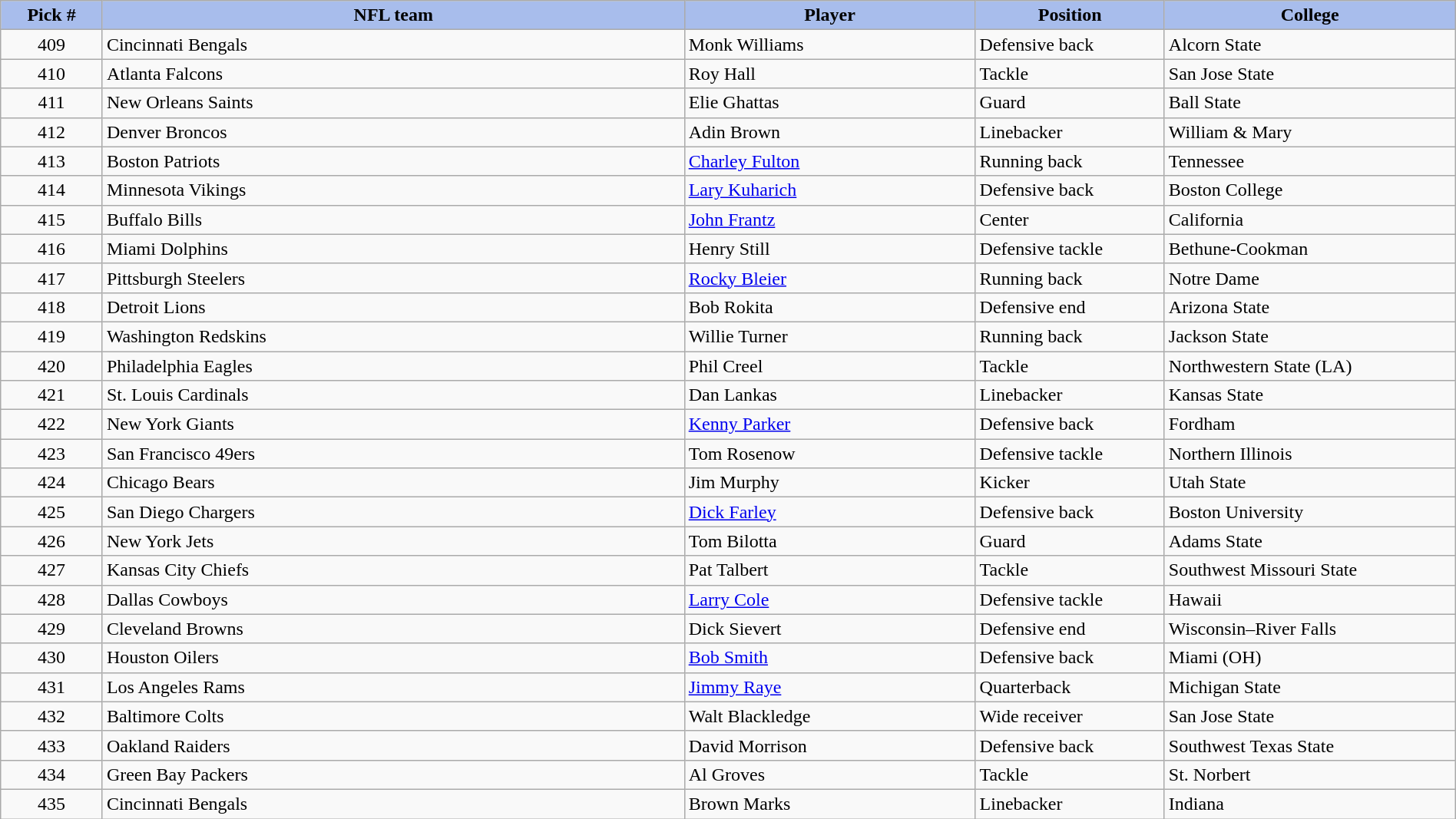<table class="wikitable sortable sortable" style="width: 100%">
<tr>
<th style="background:#A8BDEC;" width=7%>Pick #</th>
<th width=40% style="background:#A8BDEC;">NFL team</th>
<th width=20% style="background:#A8BDEC;">Player</th>
<th width=13% style="background:#A8BDEC;">Position</th>
<th style="background:#A8BDEC;">College</th>
</tr>
<tr>
<td align=center>409</td>
<td>Cincinnati Bengals</td>
<td>Monk Williams</td>
<td>Defensive back</td>
<td>Alcorn State</td>
</tr>
<tr>
<td align=center>410</td>
<td>Atlanta Falcons</td>
<td>Roy Hall</td>
<td>Tackle</td>
<td>San Jose State</td>
</tr>
<tr>
<td align=center>411</td>
<td>New Orleans Saints</td>
<td>Elie Ghattas</td>
<td>Guard</td>
<td>Ball State</td>
</tr>
<tr>
<td align=center>412</td>
<td>Denver Broncos</td>
<td>Adin Brown</td>
<td>Linebacker</td>
<td>William & Mary</td>
</tr>
<tr>
<td align=center>413</td>
<td>Boston Patriots</td>
<td><a href='#'>Charley Fulton</a></td>
<td>Running back</td>
<td>Tennessee</td>
</tr>
<tr>
<td align=center>414</td>
<td>Minnesota Vikings</td>
<td><a href='#'>Lary Kuharich</a></td>
<td>Defensive back</td>
<td>Boston College</td>
</tr>
<tr>
<td align=center>415</td>
<td>Buffalo Bills</td>
<td><a href='#'>John Frantz</a></td>
<td>Center</td>
<td>California</td>
</tr>
<tr>
<td align=center>416</td>
<td>Miami Dolphins</td>
<td>Henry Still</td>
<td>Defensive tackle</td>
<td>Bethune-Cookman</td>
</tr>
<tr>
<td align=center>417</td>
<td>Pittsburgh Steelers</td>
<td><a href='#'>Rocky Bleier</a></td>
<td>Running back</td>
<td>Notre Dame</td>
</tr>
<tr>
<td align=center>418</td>
<td>Detroit Lions</td>
<td>Bob Rokita</td>
<td>Defensive end</td>
<td>Arizona State</td>
</tr>
<tr>
<td align=center>419</td>
<td>Washington Redskins</td>
<td>Willie Turner</td>
<td>Running back</td>
<td>Jackson State</td>
</tr>
<tr>
<td align=center>420</td>
<td>Philadelphia Eagles</td>
<td>Phil Creel</td>
<td>Tackle</td>
<td>Northwestern State (LA)</td>
</tr>
<tr>
<td align=center>421</td>
<td>St. Louis Cardinals</td>
<td>Dan Lankas</td>
<td>Linebacker</td>
<td>Kansas State</td>
</tr>
<tr>
<td align=center>422</td>
<td>New York Giants</td>
<td><a href='#'>Kenny Parker</a></td>
<td>Defensive back</td>
<td>Fordham</td>
</tr>
<tr>
<td align=center>423</td>
<td>San Francisco 49ers</td>
<td>Tom Rosenow</td>
<td>Defensive tackle</td>
<td>Northern Illinois</td>
</tr>
<tr>
<td align=center>424</td>
<td>Chicago Bears</td>
<td>Jim Murphy</td>
<td>Kicker</td>
<td>Utah State</td>
</tr>
<tr>
<td align=center>425</td>
<td>San Diego Chargers</td>
<td><a href='#'>Dick Farley</a></td>
<td>Defensive back</td>
<td>Boston University</td>
</tr>
<tr>
<td align=center>426</td>
<td>New York Jets</td>
<td>Tom Bilotta</td>
<td>Guard</td>
<td>Adams State</td>
</tr>
<tr>
<td align=center>427</td>
<td>Kansas City Chiefs</td>
<td>Pat Talbert</td>
<td>Tackle</td>
<td>Southwest Missouri State</td>
</tr>
<tr>
<td align=center>428</td>
<td>Dallas Cowboys</td>
<td><a href='#'>Larry Cole</a></td>
<td>Defensive tackle</td>
<td>Hawaii</td>
</tr>
<tr>
<td align=center>429</td>
<td>Cleveland Browns</td>
<td>Dick Sievert</td>
<td>Defensive end</td>
<td>Wisconsin–River Falls</td>
</tr>
<tr>
<td align=center>430</td>
<td>Houston Oilers</td>
<td><a href='#'>Bob Smith</a></td>
<td>Defensive back</td>
<td>Miami (OH)</td>
</tr>
<tr>
<td align=center>431</td>
<td>Los Angeles Rams</td>
<td><a href='#'>Jimmy Raye</a></td>
<td>Quarterback</td>
<td>Michigan State</td>
</tr>
<tr>
<td align=center>432</td>
<td>Baltimore Colts</td>
<td>Walt Blackledge</td>
<td>Wide receiver</td>
<td>San Jose State</td>
</tr>
<tr>
<td align=center>433</td>
<td>Oakland Raiders</td>
<td>David Morrison</td>
<td>Defensive back</td>
<td>Southwest Texas State</td>
</tr>
<tr>
<td align=center>434</td>
<td>Green Bay Packers</td>
<td>Al Groves</td>
<td>Tackle</td>
<td>St. Norbert</td>
</tr>
<tr>
<td align=center>435</td>
<td>Cincinnati Bengals</td>
<td>Brown Marks</td>
<td>Linebacker</td>
<td>Indiana</td>
</tr>
</table>
